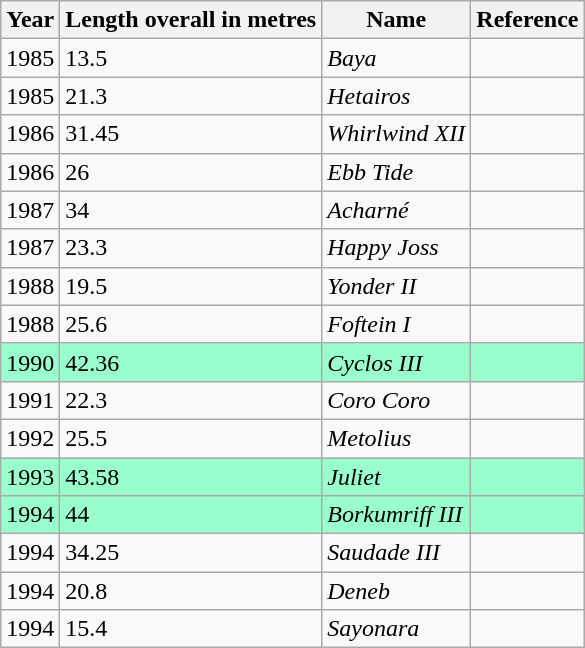<table class="wikitable sortable">
<tr>
<th>Year</th>
<th>Length overall in metres</th>
<th>Name</th>
<th>Reference</th>
</tr>
<tr>
<td>1985</td>
<td>13.5</td>
<td><em>Baya</em></td>
<td></td>
</tr>
<tr>
<td>1985</td>
<td>21.3</td>
<td><em>Hetairos</em></td>
<td></td>
</tr>
<tr>
<td>1986</td>
<td>31.45</td>
<td><em>Whirlwind XII</em></td>
<td></td>
</tr>
<tr>
<td>1986</td>
<td>26</td>
<td><em>Ebb Tide</em></td>
<td></td>
</tr>
<tr>
<td>1987</td>
<td>34</td>
<td><em>Acharné</em></td>
<td></td>
</tr>
<tr>
<td>1987</td>
<td>23.3</td>
<td><em>Happy Joss</em></td>
<td></td>
</tr>
<tr>
<td>1988</td>
<td>19.5</td>
<td><em>Yonder II</em></td>
<td></td>
</tr>
<tr>
<td>1988</td>
<td>25.6</td>
<td><em>Foftein I</em></td>
<td></td>
</tr>
<tr style="background-color:#9FC">
<td>1990</td>
<td>42.36</td>
<td><em>Cyclos III</em></td>
<td></td>
</tr>
<tr>
<td>1991</td>
<td>22.3</td>
<td><em>Coro Coro</em></td>
<td></td>
</tr>
<tr>
<td>1992</td>
<td>25.5</td>
<td><em>Metolius</em></td>
<td></td>
</tr>
<tr style="background-color:#9FC">
<td>1993</td>
<td>43.58</td>
<td><em>Juliet</em></td>
<td></td>
</tr>
<tr style="background-color:#9FC">
<td>1994</td>
<td>44</td>
<td><em>Borkumriff III</em></td>
<td></td>
</tr>
<tr>
<td>1994</td>
<td>34.25</td>
<td><em>Saudade III</em></td>
<td></td>
</tr>
<tr>
<td>1994</td>
<td>20.8</td>
<td><em>Deneb</em></td>
<td></td>
</tr>
<tr>
<td>1994</td>
<td>15.4</td>
<td><em>Sayonara</em></td>
<td></td>
</tr>
</table>
